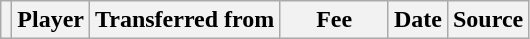<table class="wikitable plainrowheaders sortable">
<tr>
<th></th>
<th scope="col">Player</th>
<th>Transferred from</th>
<th style="width: 65px;">Fee</th>
<th scope="col">Date</th>
<th scope="col">Source</th>
</tr>
</table>
